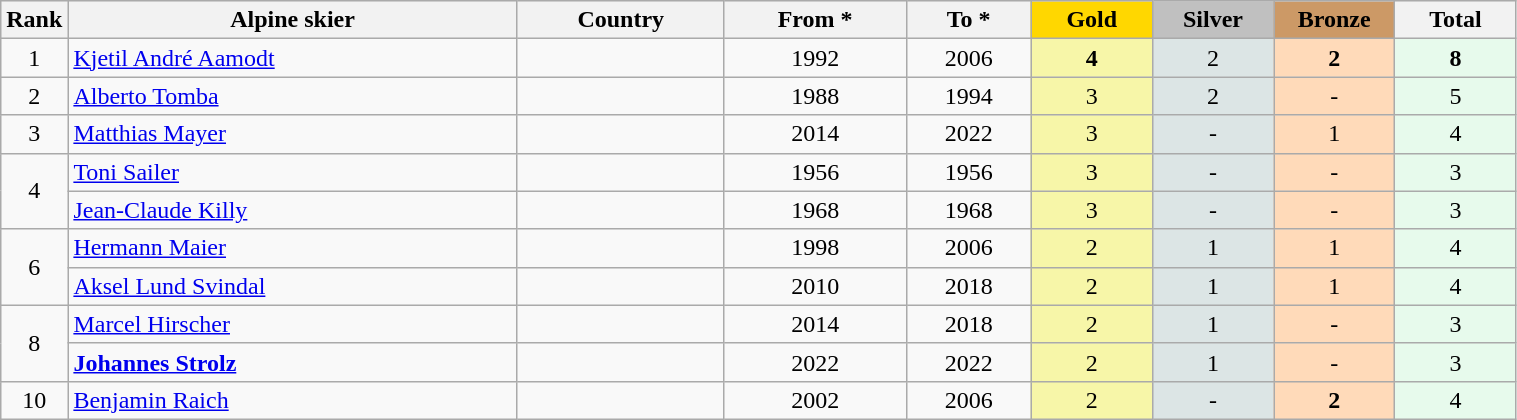<table class="wikitable plainrowheaders" width=80% style="text-align:center;">
<tr style="background-color:#EDEDED;">
<th class="hintergrundfarbe5" style="width:1em">Rank</th>
<th class="hintergrundfarbe5">Alpine skier</th>
<th class="hintergrundfarbe5">Country</th>
<th width:8%">From *</th>
<th width:8%">To *</th>
<th style="background:    gold; width:8%">Gold</th>
<th style="background:  silver; width:8%">Silver</th>
<th style="background: #CC9966; width:8%">Bronze</th>
<th class="hintergrundfarbe5" style="width:8%">Total</th>
</tr>
<tr>
<td>1</td>
<td align="left"><a href='#'>Kjetil André Aamodt</a></td>
<td align="left"></td>
<td>1992</td>
<td>2006</td>
<td bgcolor="#F7F6A8"><strong>4</strong></td>
<td bgcolor="#DCE5E5">2</td>
<td bgcolor="#FFDAB9"><strong>2</strong></td>
<td bgcolor="#E7FAEC"><strong>8</strong></td>
</tr>
<tr align="center">
<td>2</td>
<td align="left"><a href='#'>Alberto Tomba</a></td>
<td align="left"></td>
<td>1988</td>
<td>1994</td>
<td bgcolor="#F7F6A8">3</td>
<td bgcolor="#DCE5E5">2</td>
<td bgcolor="#FFDAB9">-</td>
<td bgcolor="#E7FAEC">5</td>
</tr>
<tr align="center">
<td>3</td>
<td align="left"><a href='#'>Matthias Mayer</a></td>
<td align="left"></td>
<td>2014</td>
<td>2022</td>
<td bgcolor="#F7F6A8">3</td>
<td bgcolor="#DCE5E5">-</td>
<td bgcolor="#FFDAB9">1</td>
<td bgcolor="#E7FAEC">4</td>
</tr>
<tr align="center">
<td rowspan="2">4</td>
<td align="left"><a href='#'>Toni Sailer</a></td>
<td align="left"></td>
<td>1956</td>
<td>1956</td>
<td bgcolor="#F7F6A8">3</td>
<td bgcolor="#DCE5E5">-</td>
<td bgcolor="#FFDAB9">-</td>
<td bgcolor="#E7FAEC">3</td>
</tr>
<tr align="center">
<td align="left"><a href='#'>Jean-Claude Killy</a></td>
<td align="left"></td>
<td>1968</td>
<td>1968</td>
<td bgcolor="#F7F6A8">3</td>
<td bgcolor="#DCE5E5">-</td>
<td bgcolor="#FFDAB9">-</td>
<td bgcolor="#E7FAEC">3</td>
</tr>
<tr align="center">
<td rowspan="2">6</td>
<td align="left"><a href='#'>Hermann Maier</a></td>
<td align="left"></td>
<td>1998</td>
<td>2006</td>
<td bgcolor="#F7F6A8">2</td>
<td bgcolor="#DCE5E5">1</td>
<td bgcolor="#FFDAB9">1</td>
<td bgcolor="#E7FAEC">4</td>
</tr>
<tr align="center">
<td align="left"><a href='#'>Aksel Lund Svindal</a></td>
<td align="left"></td>
<td>2010</td>
<td>2018</td>
<td bgcolor="#F7F6A8">2</td>
<td bgcolor="#DCE5E5">1</td>
<td bgcolor="#FFDAB9">1</td>
<td bgcolor="#E7FAEC">4</td>
</tr>
<tr align="center">
<td rowspan="2">8</td>
<td align="left"><a href='#'>Marcel Hirscher</a></td>
<td align="left"></td>
<td>2014</td>
<td>2018</td>
<td bgcolor="#F7F6A8">2</td>
<td bgcolor="#DCE5E5">1</td>
<td bgcolor="#FFDAB9">-</td>
<td bgcolor="#E7FAEC">3</td>
</tr>
<tr align="center">
<td align="left"><strong><a href='#'>Johannes Strolz</a></strong></td>
<td align="left"></td>
<td>2022</td>
<td>2022</td>
<td bgcolor="#F7F6A8">2</td>
<td bgcolor="#DCE5E5">1</td>
<td bgcolor="#FFDAB9">-</td>
<td bgcolor="#E7FAEC">3</td>
</tr>
<tr align="center">
<td>10</td>
<td align="left"><a href='#'>Benjamin Raich</a></td>
<td align="left"></td>
<td>2002</td>
<td>2006</td>
<td bgcolor="#F7F6A8">2</td>
<td bgcolor="#DCE5E5">-</td>
<td bgcolor="#FFDAB9"><strong>2</strong></td>
<td bgcolor="#E7FAEC">4</td>
</tr>
</table>
